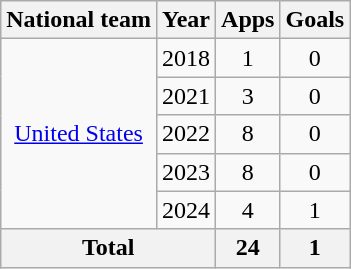<table class="wikitable" style="text-align:center">
<tr>
<th>National team</th>
<th>Year</th>
<th>Apps</th>
<th>Goals</th>
</tr>
<tr>
<td rowspan="5"><a href='#'>United States</a></td>
<td>2018</td>
<td>1</td>
<td>0</td>
</tr>
<tr>
<td>2021</td>
<td>3</td>
<td>0</td>
</tr>
<tr>
<td>2022</td>
<td>8</td>
<td>0</td>
</tr>
<tr>
<td>2023</td>
<td>8</td>
<td>0</td>
</tr>
<tr>
<td>2024</td>
<td>4</td>
<td>1</td>
</tr>
<tr>
<th colspan="2">Total</th>
<th>24</th>
<th>1</th>
</tr>
</table>
